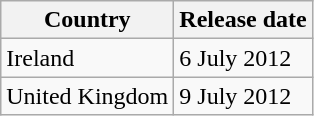<table class="wikitable">
<tr>
<th>Country</th>
<th>Release date</th>
</tr>
<tr>
<td>Ireland</td>
<td>6 July 2012</td>
</tr>
<tr>
<td>United Kingdom</td>
<td>9 July 2012</td>
</tr>
</table>
